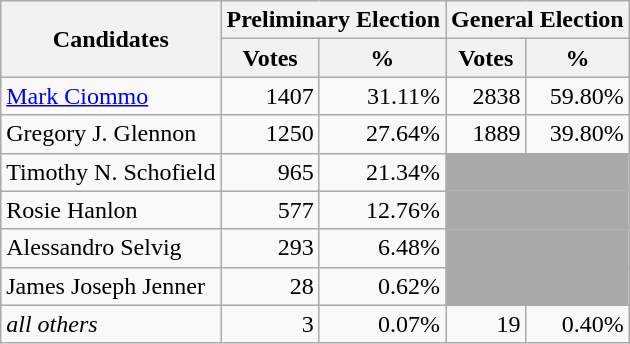<table class=wikitable>
<tr>
<th colspan=1 rowspan=2><strong>Candidates</strong></th>
<th colspan=2><strong>Preliminary Election</strong></th>
<th colspan=2><strong>General Election</strong></th>
</tr>
<tr>
<th>Votes</th>
<th>%</th>
<th>Votes</th>
<th>%</th>
</tr>
<tr>
<td><a href='#'>Mark Ciommo</a></td>
<td align="right">1407</td>
<td align="right">31.11%</td>
<td align="right">2838</td>
<td align="right">59.80%</td>
</tr>
<tr>
<td>Gregory J. Glennon</td>
<td align="right">1250</td>
<td align="right">27.64%</td>
<td align="right">1889</td>
<td align="right">39.80%</td>
</tr>
<tr>
<td>Timothy N. Schofield</td>
<td align="right">965</td>
<td align="right">21.34%</td>
<td colspan=2 bgcolor=darkgray> </td>
</tr>
<tr>
<td>Rosie Hanlon</td>
<td align="right">577</td>
<td align="right">12.76%</td>
<td colspan=2 bgcolor=darkgray> </td>
</tr>
<tr>
<td>Alessandro Selvig</td>
<td align="right">293</td>
<td align="right">6.48%</td>
<td colspan=2 bgcolor=darkgray> </td>
</tr>
<tr>
<td>James Joseph Jenner</td>
<td align="right">28</td>
<td align="right">0.62%</td>
<td colspan=2 bgcolor=darkgray> </td>
</tr>
<tr>
<td><em>all others</em></td>
<td align="right">3</td>
<td align="right">0.07%</td>
<td align="right">19</td>
<td align="right">0.40%</td>
</tr>
</table>
